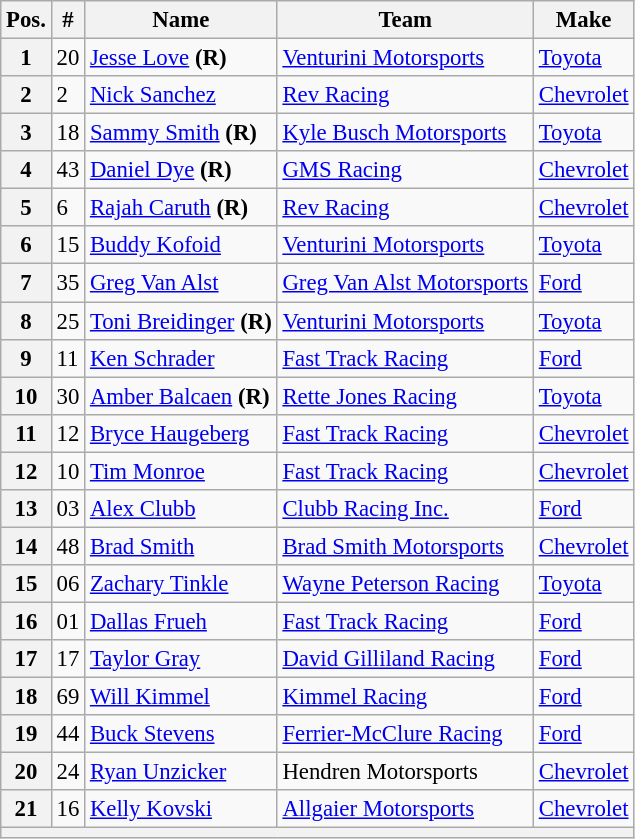<table class="wikitable" style="font-size:95%">
<tr>
<th>Pos.</th>
<th>#</th>
<th>Name</th>
<th>Team</th>
<th>Make</th>
</tr>
<tr>
<th>1</th>
<td>20</td>
<td><a href='#'>Jesse Love</a> <strong>(R)</strong></td>
<td><a href='#'>Venturini Motorsports</a></td>
<td><a href='#'>Toyota</a></td>
</tr>
<tr>
<th>2</th>
<td>2</td>
<td><a href='#'>Nick Sanchez</a></td>
<td><a href='#'>Rev Racing</a></td>
<td><a href='#'>Chevrolet</a></td>
</tr>
<tr>
<th>3</th>
<td>18</td>
<td><a href='#'>Sammy Smith</a> <strong>(R)</strong></td>
<td><a href='#'>Kyle Busch Motorsports</a></td>
<td><a href='#'>Toyota</a></td>
</tr>
<tr>
<th>4</th>
<td>43</td>
<td><a href='#'>Daniel Dye</a> <strong>(R)</strong></td>
<td><a href='#'>GMS Racing</a></td>
<td><a href='#'>Chevrolet</a></td>
</tr>
<tr>
<th>5</th>
<td>6</td>
<td><a href='#'>Rajah Caruth</a> <strong>(R)</strong></td>
<td><a href='#'>Rev Racing</a></td>
<td><a href='#'>Chevrolet</a></td>
</tr>
<tr>
<th>6</th>
<td>15</td>
<td><a href='#'>Buddy Kofoid</a></td>
<td><a href='#'>Venturini Motorsports</a></td>
<td><a href='#'>Toyota</a></td>
</tr>
<tr>
<th>7</th>
<td>35</td>
<td><a href='#'>Greg Van Alst</a></td>
<td><a href='#'>Greg Van Alst Motorsports</a></td>
<td><a href='#'>Ford</a></td>
</tr>
<tr>
<th>8</th>
<td>25</td>
<td><a href='#'>Toni Breidinger</a> <strong>(R)</strong></td>
<td><a href='#'>Venturini Motorsports</a></td>
<td><a href='#'>Toyota</a></td>
</tr>
<tr>
<th>9</th>
<td>11</td>
<td><a href='#'>Ken Schrader</a></td>
<td><a href='#'>Fast Track Racing</a></td>
<td><a href='#'>Ford</a></td>
</tr>
<tr>
<th>10</th>
<td>30</td>
<td><a href='#'>Amber Balcaen</a> <strong>(R)</strong></td>
<td><a href='#'>Rette Jones Racing</a></td>
<td><a href='#'>Toyota</a></td>
</tr>
<tr>
<th>11</th>
<td>12</td>
<td><a href='#'>Bryce Haugeberg</a></td>
<td><a href='#'>Fast Track Racing</a></td>
<td><a href='#'>Chevrolet</a></td>
</tr>
<tr>
<th>12</th>
<td>10</td>
<td><a href='#'>Tim Monroe</a></td>
<td><a href='#'>Fast Track Racing</a></td>
<td><a href='#'>Chevrolet</a></td>
</tr>
<tr>
<th>13</th>
<td>03</td>
<td><a href='#'>Alex Clubb</a></td>
<td><a href='#'>Clubb Racing Inc.</a></td>
<td><a href='#'>Ford</a></td>
</tr>
<tr>
<th>14</th>
<td>48</td>
<td><a href='#'>Brad Smith</a></td>
<td><a href='#'>Brad Smith Motorsports</a></td>
<td><a href='#'>Chevrolet</a></td>
</tr>
<tr>
<th>15</th>
<td>06</td>
<td><a href='#'>Zachary Tinkle</a></td>
<td><a href='#'>Wayne Peterson Racing</a></td>
<td><a href='#'>Toyota</a></td>
</tr>
<tr>
<th>16</th>
<td>01</td>
<td><a href='#'>Dallas Frueh</a></td>
<td><a href='#'>Fast Track Racing</a></td>
<td><a href='#'>Ford</a></td>
</tr>
<tr>
<th>17</th>
<td>17</td>
<td><a href='#'>Taylor Gray</a></td>
<td><a href='#'>David Gilliland Racing</a></td>
<td><a href='#'>Ford</a></td>
</tr>
<tr>
<th>18</th>
<td>69</td>
<td><a href='#'>Will Kimmel</a></td>
<td><a href='#'>Kimmel Racing</a></td>
<td><a href='#'>Ford</a></td>
</tr>
<tr>
<th>19</th>
<td>44</td>
<td><a href='#'>Buck Stevens</a></td>
<td><a href='#'>Ferrier-McClure Racing</a></td>
<td><a href='#'>Ford</a></td>
</tr>
<tr>
<th>20</th>
<td>24</td>
<td><a href='#'>Ryan Unzicker</a></td>
<td>Hendren Motorsports</td>
<td><a href='#'>Chevrolet</a></td>
</tr>
<tr>
<th>21</th>
<td>16</td>
<td><a href='#'>Kelly Kovski</a></td>
<td><a href='#'>Allgaier Motorsports</a></td>
<td><a href='#'>Chevrolet</a></td>
</tr>
<tr>
<th colspan="5"></th>
</tr>
</table>
